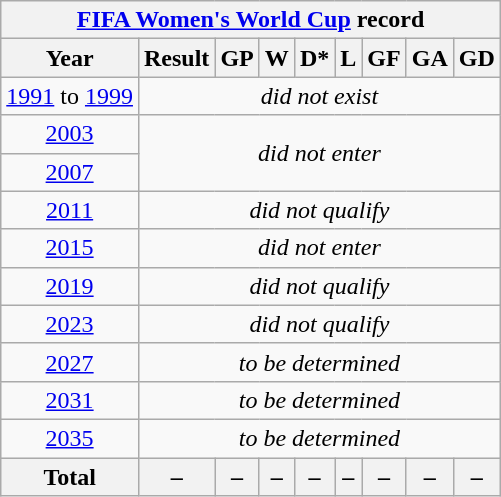<table class="wikitable" style="text-align: center">
<tr>
<th colspan=20><a href='#'>FIFA Women's World Cup</a> record</th>
</tr>
<tr>
<th>Year</th>
<th>Result</th>
<th>GP</th>
<th>W</th>
<th>D*</th>
<th>L</th>
<th>GF</th>
<th>GA</th>
<th>GD</th>
</tr>
<tr>
<td> <a href='#'>1991</a> to  <a href='#'>1999</a></td>
<td colspan=8><em>did not exist</em></td>
</tr>
<tr>
<td> <a href='#'>2003</a></td>
<td colspan=8 rowspan=2><em>did not enter</em></td>
</tr>
<tr>
<td> <a href='#'>2007</a></td>
</tr>
<tr>
<td> <a href='#'>2011</a></td>
<td colspan=8><em>did not qualify</em></td>
</tr>
<tr>
<td> <a href='#'>2015</a></td>
<td colspan=8><em>did not enter</em></td>
</tr>
<tr>
<td> <a href='#'>2019</a></td>
<td colspan=8><em>did not qualify</em></td>
</tr>
<tr>
<td> <a href='#'>2023</a></td>
<td colspan=8><em>did not qualify</em></td>
</tr>
<tr>
<td> <a href='#'>2027</a></td>
<td colspan=8><em>to be determined</em></td>
</tr>
<tr>
<td> <a href='#'>2031</a></td>
<td colspan=8><em>to be determined</em></td>
</tr>
<tr>
<td> <a href='#'>2035</a></td>
<td colspan=8><em>to be determined</em></td>
</tr>
<tr>
<th>Total</th>
<th>–</th>
<th>–</th>
<th>–</th>
<th>–</th>
<th>–</th>
<th>–</th>
<th>–</th>
<th>–</th>
</tr>
</table>
